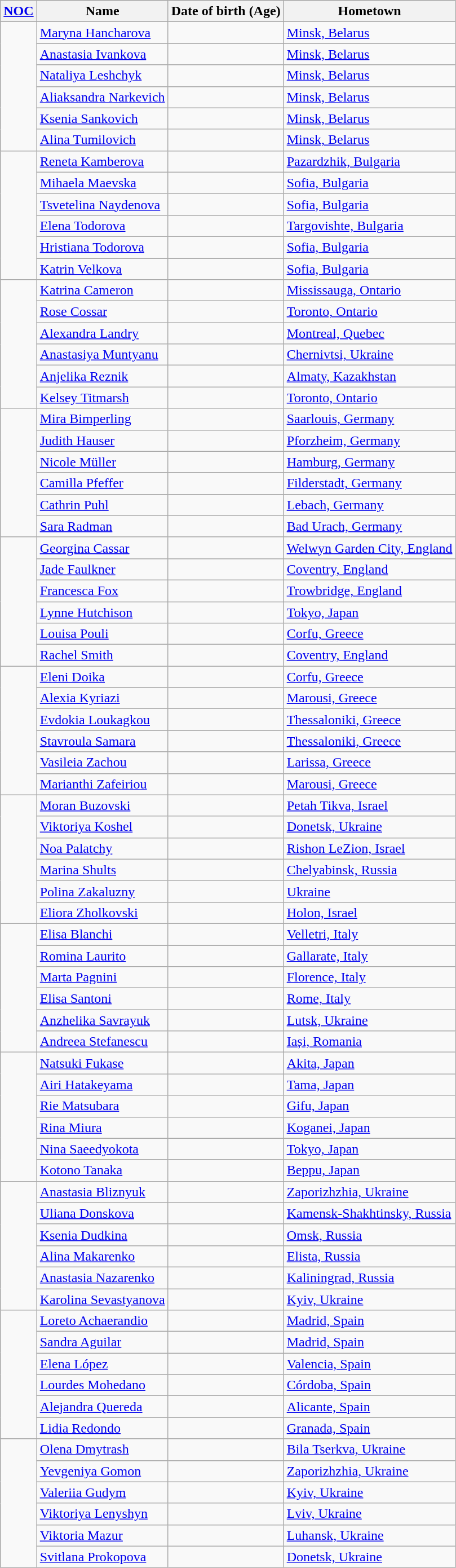<table class="wikitable sortable">
<tr>
<th><a href='#'>NOC</a></th>
<th>Name</th>
<th>Date of birth (Age)</th>
<th>Hometown</th>
</tr>
<tr>
<td rowspan="6"></td>
<td><a href='#'>Maryna Hancharova</a></td>
<td></td>
<td><a href='#'>Minsk, Belarus</a></td>
</tr>
<tr>
<td><a href='#'>Anastasia Ivankova</a></td>
<td></td>
<td><a href='#'>Minsk, Belarus</a></td>
</tr>
<tr>
<td><a href='#'>Nataliya Leshchyk</a></td>
<td></td>
<td><a href='#'>Minsk, Belarus</a></td>
</tr>
<tr>
<td><a href='#'>Aliaksandra Narkevich</a></td>
<td></td>
<td><a href='#'>Minsk, Belarus</a></td>
</tr>
<tr>
<td><a href='#'>Ksenia Sankovich</a></td>
<td></td>
<td><a href='#'>Minsk, Belarus</a></td>
</tr>
<tr>
<td><a href='#'>Alina Tumilovich</a></td>
<td></td>
<td><a href='#'>Minsk, Belarus</a></td>
</tr>
<tr>
<td rowspan="6"></td>
<td><a href='#'>Reneta Kamberova</a></td>
<td></td>
<td><a href='#'>Pazardzhik, Bulgaria</a></td>
</tr>
<tr>
<td><a href='#'>Mihaela Maevska</a></td>
<td></td>
<td><a href='#'>Sofia, Bulgaria</a></td>
</tr>
<tr>
<td><a href='#'>Tsvetelina Naydenova</a></td>
<td></td>
<td><a href='#'>Sofia, Bulgaria</a></td>
</tr>
<tr>
<td><a href='#'>Elena Todorova</a></td>
<td></td>
<td><a href='#'>Targovishte, Bulgaria</a></td>
</tr>
<tr>
<td><a href='#'>Hristiana Todorova</a></td>
<td></td>
<td><a href='#'>Sofia, Bulgaria</a></td>
</tr>
<tr>
<td><a href='#'>Katrin Velkova</a></td>
<td></td>
<td><a href='#'>Sofia, Bulgaria</a></td>
</tr>
<tr>
<td rowspan="6"></td>
<td><a href='#'>Katrina Cameron</a></td>
<td></td>
<td><a href='#'>Mississauga, Ontario</a></td>
</tr>
<tr>
<td><a href='#'>Rose Cossar</a></td>
<td></td>
<td><a href='#'>Toronto, Ontario</a></td>
</tr>
<tr>
<td><a href='#'>Alexandra Landry</a></td>
<td></td>
<td><a href='#'>Montreal, Quebec</a></td>
</tr>
<tr>
<td><a href='#'>Anastasiya Muntyanu</a></td>
<td></td>
<td><a href='#'>Chernivtsi, Ukraine</a></td>
</tr>
<tr>
<td><a href='#'>Anjelika Reznik</a></td>
<td></td>
<td><a href='#'>Almaty, Kazakhstan</a></td>
</tr>
<tr>
<td><a href='#'>Kelsey Titmarsh</a></td>
<td></td>
<td><a href='#'>Toronto, Ontario</a></td>
</tr>
<tr>
<td rowspan="6"></td>
<td><a href='#'>Mira Bimperling</a></td>
<td></td>
<td><a href='#'>Saarlouis, Germany</a></td>
</tr>
<tr>
<td><a href='#'>Judith Hauser</a></td>
<td></td>
<td><a href='#'>Pforzheim, Germany</a></td>
</tr>
<tr>
<td><a href='#'>Nicole Müller</a></td>
<td></td>
<td><a href='#'>Hamburg, Germany</a></td>
</tr>
<tr>
<td><a href='#'>Camilla Pfeffer</a></td>
<td></td>
<td><a href='#'>Filderstadt, Germany</a></td>
</tr>
<tr>
<td><a href='#'>Cathrin Puhl</a></td>
<td></td>
<td><a href='#'>Lebach, Germany</a></td>
</tr>
<tr>
<td><a href='#'>Sara Radman</a></td>
<td></td>
<td><a href='#'>Bad Urach, Germany</a></td>
</tr>
<tr>
<td rowspan="6"></td>
<td><a href='#'>Georgina Cassar</a></td>
<td></td>
<td><a href='#'>Welwyn Garden City, England</a></td>
</tr>
<tr>
<td><a href='#'>Jade Faulkner</a></td>
<td></td>
<td><a href='#'>Coventry, England</a></td>
</tr>
<tr>
<td><a href='#'>Francesca Fox</a></td>
<td></td>
<td><a href='#'>Trowbridge, England</a></td>
</tr>
<tr>
<td><a href='#'>Lynne Hutchison</a></td>
<td></td>
<td><a href='#'>Tokyo, Japan</a></td>
</tr>
<tr>
<td><a href='#'>Louisa Pouli</a></td>
<td></td>
<td><a href='#'>Corfu, Greece</a></td>
</tr>
<tr>
<td><a href='#'>Rachel Smith</a></td>
<td></td>
<td><a href='#'>Coventry, England</a></td>
</tr>
<tr>
<td rowspan="6"></td>
<td><a href='#'>Eleni Doika</a></td>
<td></td>
<td><a href='#'>Corfu, Greece</a></td>
</tr>
<tr>
<td><a href='#'>Alexia Kyriazi</a></td>
<td></td>
<td><a href='#'>Marousi, Greece</a></td>
</tr>
<tr>
<td><a href='#'>Evdokia Loukagkou</a></td>
<td></td>
<td><a href='#'>Thessaloniki, Greece</a></td>
</tr>
<tr>
<td><a href='#'>Stavroula Samara</a></td>
<td></td>
<td><a href='#'>Thessaloniki, Greece</a></td>
</tr>
<tr>
<td><a href='#'>Vasileia Zachou</a></td>
<td></td>
<td><a href='#'>Larissa, Greece</a></td>
</tr>
<tr>
<td><a href='#'>Marianthi Zafeiriou</a></td>
<td></td>
<td><a href='#'>Marousi, Greece</a></td>
</tr>
<tr>
<td rowspan="6"></td>
<td><a href='#'>Moran Buzovski</a></td>
<td></td>
<td><a href='#'>Petah Tikva, Israel</a></td>
</tr>
<tr>
<td><a href='#'>Viktoriya Koshel</a></td>
<td></td>
<td><a href='#'>Donetsk, Ukraine</a></td>
</tr>
<tr>
<td><a href='#'>Noa Palatchy</a></td>
<td></td>
<td><a href='#'>Rishon LeZion, Israel</a></td>
</tr>
<tr>
<td><a href='#'>Marina Shults</a></td>
<td></td>
<td><a href='#'>Chelyabinsk, Russia</a></td>
</tr>
<tr>
<td><a href='#'>Polina Zakaluzny</a></td>
<td></td>
<td><a href='#'>Ukraine</a></td>
</tr>
<tr>
<td><a href='#'>Eliora Zholkovski</a></td>
<td></td>
<td><a href='#'>Holon, Israel</a></td>
</tr>
<tr>
<td rowspan="6"></td>
<td><a href='#'>Elisa Blanchi</a></td>
<td></td>
<td><a href='#'>Velletri, Italy</a></td>
</tr>
<tr>
<td><a href='#'>Romina Laurito</a></td>
<td></td>
<td><a href='#'>Gallarate, Italy</a></td>
</tr>
<tr>
<td><a href='#'>Marta Pagnini</a></td>
<td></td>
<td><a href='#'>Florence, Italy</a></td>
</tr>
<tr>
<td><a href='#'>Elisa Santoni</a></td>
<td></td>
<td><a href='#'>Rome, Italy</a></td>
</tr>
<tr>
<td><a href='#'>Anzhelika Savrayuk</a></td>
<td></td>
<td><a href='#'>Lutsk, Ukraine</a></td>
</tr>
<tr>
<td><a href='#'>Andreea Stefanescu</a></td>
<td></td>
<td><a href='#'>Iași, Romania</a></td>
</tr>
<tr>
<td rowspan="6"></td>
<td><a href='#'>Natsuki Fukase</a></td>
<td></td>
<td><a href='#'>Akita, Japan</a></td>
</tr>
<tr>
<td><a href='#'>Airi Hatakeyama</a></td>
<td></td>
<td><a href='#'>Tama, Japan</a></td>
</tr>
<tr>
<td><a href='#'>Rie Matsubara</a></td>
<td></td>
<td><a href='#'>Gifu, Japan</a></td>
</tr>
<tr>
<td><a href='#'>Rina Miura</a></td>
<td></td>
<td><a href='#'>Koganei, Japan</a></td>
</tr>
<tr>
<td><a href='#'>Nina Saeedyokota</a></td>
<td></td>
<td><a href='#'>Tokyo, Japan</a></td>
</tr>
<tr>
<td><a href='#'>Kotono Tanaka</a></td>
<td></td>
<td><a href='#'>Beppu, Japan</a></td>
</tr>
<tr>
<td rowspan="6"></td>
<td><a href='#'>Anastasia Bliznyuk</a></td>
<td></td>
<td><a href='#'>Zaporizhzhia, Ukraine</a></td>
</tr>
<tr>
<td><a href='#'>Uliana Donskova</a></td>
<td></td>
<td><a href='#'>Kamensk-Shakhtinsky, Russia</a></td>
</tr>
<tr>
<td><a href='#'>Ksenia Dudkina</a></td>
<td></td>
<td><a href='#'>Omsk, Russia</a></td>
</tr>
<tr>
<td><a href='#'>Alina Makarenko</a></td>
<td></td>
<td><a href='#'>Elista, Russia</a></td>
</tr>
<tr>
<td><a href='#'>Anastasia Nazarenko</a></td>
<td></td>
<td><a href='#'>Kaliningrad, Russia</a></td>
</tr>
<tr>
<td><a href='#'>Karolina Sevastyanova</a></td>
<td></td>
<td><a href='#'>Kyiv, Ukraine</a></td>
</tr>
<tr>
<td rowspan="6"></td>
<td><a href='#'>Loreto Achaerandio</a></td>
<td></td>
<td><a href='#'>Madrid, Spain</a></td>
</tr>
<tr>
<td><a href='#'>Sandra Aguilar</a></td>
<td></td>
<td><a href='#'>Madrid, Spain</a></td>
</tr>
<tr>
<td><a href='#'>Elena López</a></td>
<td></td>
<td><a href='#'>Valencia, Spain</a></td>
</tr>
<tr>
<td><a href='#'>Lourdes Mohedano</a></td>
<td></td>
<td><a href='#'>Córdoba, Spain</a></td>
</tr>
<tr>
<td><a href='#'>Alejandra Quereda</a></td>
<td></td>
<td><a href='#'>Alicante, Spain</a></td>
</tr>
<tr>
<td><a href='#'>Lidia Redondo</a></td>
<td></td>
<td><a href='#'>Granada, Spain</a></td>
</tr>
<tr>
<td rowspan="6"></td>
<td><a href='#'>Olena Dmytrash</a></td>
<td></td>
<td><a href='#'>Bila Tserkva, Ukraine</a></td>
</tr>
<tr>
<td><a href='#'>Yevgeniya Gomon</a></td>
<td></td>
<td><a href='#'>Zaporizhzhia, Ukraine</a></td>
</tr>
<tr>
<td><a href='#'>Valeriia Gudym</a></td>
<td></td>
<td><a href='#'>Kyiv, Ukraine</a></td>
</tr>
<tr>
<td><a href='#'>Viktoriya Lenyshyn</a></td>
<td></td>
<td><a href='#'>Lviv, Ukraine</a></td>
</tr>
<tr>
<td><a href='#'>Viktoria Mazur</a></td>
<td></td>
<td><a href='#'>Luhansk, Ukraine</a></td>
</tr>
<tr>
<td><a href='#'>Svitlana Prokopova</a></td>
<td></td>
<td><a href='#'>Donetsk, Ukraine</a></td>
</tr>
</table>
